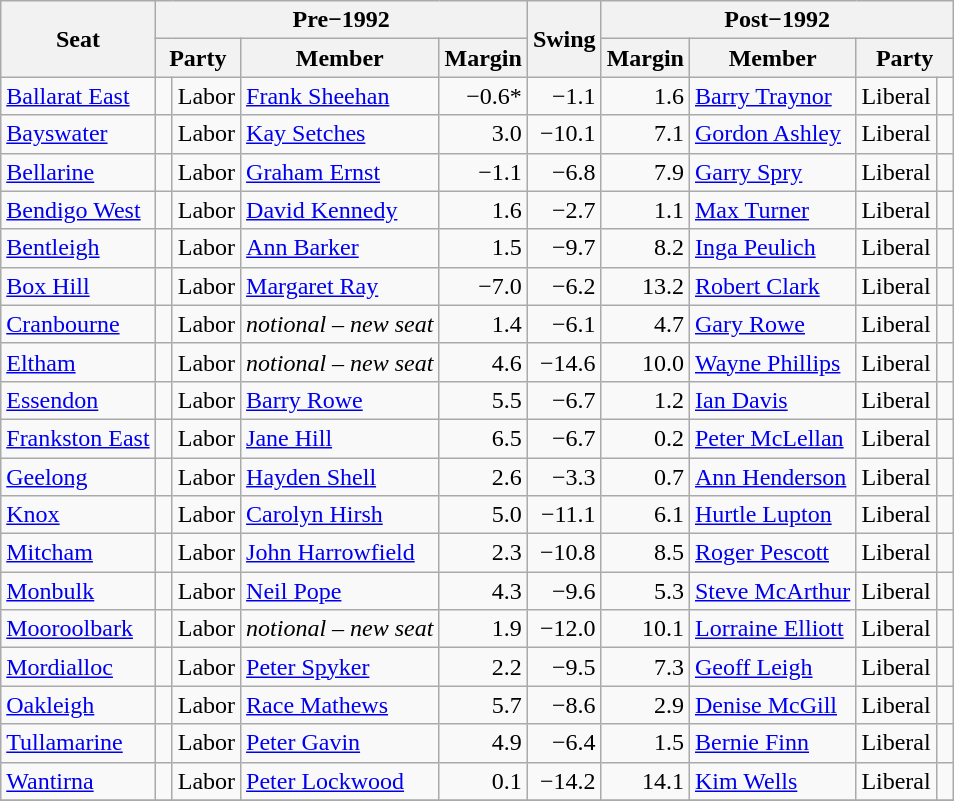<table class="wikitable">
<tr>
<th rowspan="2" style="text-align:center">Seat</th>
<th colspan="4" style="text-align:center">Pre−1992</th>
<th rowspan="2" style="text-align:center">Swing</th>
<th colspan="4" style="text-align:center">Post−1992</th>
</tr>
<tr>
<th colspan="2" style="text-align:center">Party</th>
<th style="text-align:center">Member</th>
<th style="text-align:center">Margin</th>
<th style="text-align:center">Margin</th>
<th style="text-align:center">Member</th>
<th colspan="2" style="text-align:center">Party</th>
</tr>
<tr>
<td><a href='#'>Ballarat East</a></td>
<td> </td>
<td>Labor</td>
<td><a href='#'>Frank Sheehan</a></td>
<td style="text-align:right;">−0.6*</td>
<td style="text-align:right;">−1.1</td>
<td style="text-align:right;">1.6</td>
<td><a href='#'>Barry Traynor</a></td>
<td>Liberal</td>
<td> </td>
</tr>
<tr>
<td><a href='#'>Bayswater</a></td>
<td> </td>
<td>Labor</td>
<td><a href='#'>Kay Setches</a></td>
<td style="text-align:right;">3.0</td>
<td style="text-align:right;">−10.1</td>
<td style="text-align:right;">7.1</td>
<td><a href='#'>Gordon Ashley</a></td>
<td>Liberal</td>
<td> </td>
</tr>
<tr>
<td><a href='#'>Bellarine</a></td>
<td> </td>
<td>Labor</td>
<td><a href='#'>Graham Ernst</a></td>
<td style="text-align:right;">−1.1</td>
<td style="text-align:right;">−6.8</td>
<td style="text-align:right;">7.9</td>
<td><a href='#'>Garry Spry</a></td>
<td>Liberal</td>
<td> </td>
</tr>
<tr>
<td><a href='#'>Bendigo West</a></td>
<td> </td>
<td>Labor</td>
<td><a href='#'>David Kennedy</a></td>
<td style="text-align:right;">1.6</td>
<td style="text-align:right;">−2.7</td>
<td style="text-align:right;">1.1</td>
<td><a href='#'>Max Turner</a></td>
<td>Liberal</td>
<td> </td>
</tr>
<tr>
<td><a href='#'>Bentleigh</a></td>
<td> </td>
<td>Labor</td>
<td><a href='#'>Ann Barker</a></td>
<td style="text-align:right;">1.5</td>
<td style="text-align:right;">−9.7</td>
<td style="text-align:right;">8.2</td>
<td><a href='#'>Inga Peulich</a></td>
<td>Liberal</td>
<td> </td>
</tr>
<tr>
<td><a href='#'>Box Hill</a></td>
<td> </td>
<td>Labor</td>
<td><a href='#'>Margaret Ray</a></td>
<td style="text-align:right;">−7.0</td>
<td style="text-align:right;">−6.2</td>
<td style="text-align:right;">13.2</td>
<td><a href='#'>Robert Clark</a></td>
<td>Liberal</td>
<td> </td>
</tr>
<tr>
<td><a href='#'>Cranbourne</a></td>
<td> </td>
<td>Labor</td>
<td><em>notional – new seat</em></td>
<td style="text-align:right;">1.4</td>
<td style="text-align:right;">−6.1</td>
<td style="text-align:right;">4.7</td>
<td><a href='#'>Gary Rowe</a></td>
<td>Liberal</td>
<td> </td>
</tr>
<tr>
<td><a href='#'>Eltham</a></td>
<td> </td>
<td>Labor</td>
<td><em>notional – new seat</em></td>
<td style="text-align:right;">4.6</td>
<td style="text-align:right;">−14.6</td>
<td style="text-align:right;">10.0</td>
<td><a href='#'>Wayne Phillips</a></td>
<td>Liberal</td>
<td> </td>
</tr>
<tr>
<td><a href='#'>Essendon</a></td>
<td> </td>
<td>Labor</td>
<td><a href='#'>Barry Rowe</a></td>
<td style="text-align:right;">5.5</td>
<td style="text-align:right;">−6.7</td>
<td style="text-align:right;">1.2</td>
<td><a href='#'>Ian Davis</a></td>
<td>Liberal</td>
<td> </td>
</tr>
<tr>
<td><a href='#'>Frankston East</a></td>
<td> </td>
<td>Labor</td>
<td><a href='#'>Jane Hill</a></td>
<td style="text-align:right;">6.5</td>
<td style="text-align:right;">−6.7</td>
<td style="text-align:right;">0.2</td>
<td><a href='#'>Peter McLellan</a></td>
<td>Liberal</td>
<td> </td>
</tr>
<tr>
<td><a href='#'>Geelong</a></td>
<td> </td>
<td>Labor</td>
<td><a href='#'>Hayden Shell</a></td>
<td style="text-align:right;">2.6</td>
<td style="text-align:right;">−3.3</td>
<td style="text-align:right;">0.7</td>
<td><a href='#'>Ann Henderson</a></td>
<td>Liberal</td>
<td> </td>
</tr>
<tr>
<td><a href='#'>Knox</a></td>
<td> </td>
<td>Labor</td>
<td><a href='#'>Carolyn Hirsh</a></td>
<td style="text-align:right;">5.0</td>
<td style="text-align:right;">−11.1</td>
<td style="text-align:right;">6.1</td>
<td><a href='#'>Hurtle Lupton</a></td>
<td>Liberal</td>
<td> </td>
</tr>
<tr>
<td><a href='#'>Mitcham</a></td>
<td> </td>
<td>Labor</td>
<td><a href='#'>John Harrowfield</a></td>
<td style="text-align:right;">2.3</td>
<td style="text-align:right;">−10.8</td>
<td style="text-align:right;">8.5</td>
<td><a href='#'>Roger Pescott</a></td>
<td>Liberal</td>
<td> </td>
</tr>
<tr>
<td><a href='#'>Monbulk</a></td>
<td> </td>
<td>Labor</td>
<td><a href='#'>Neil Pope</a></td>
<td style="text-align:right;">4.3</td>
<td style="text-align:right;">−9.6</td>
<td style="text-align:right;">5.3</td>
<td><a href='#'>Steve McArthur</a></td>
<td>Liberal</td>
<td> </td>
</tr>
<tr>
<td><a href='#'>Mooroolbark</a></td>
<td> </td>
<td>Labor</td>
<td><em>notional – new seat</em></td>
<td style="text-align:right;">1.9</td>
<td style="text-align:right;">−12.0</td>
<td style="text-align:right;">10.1</td>
<td><a href='#'>Lorraine Elliott</a></td>
<td>Liberal</td>
<td> </td>
</tr>
<tr>
<td><a href='#'>Mordialloc</a></td>
<td> </td>
<td>Labor</td>
<td><a href='#'>Peter Spyker</a></td>
<td style="text-align:right;">2.2</td>
<td style="text-align:right;">−9.5</td>
<td style="text-align:right;">7.3</td>
<td><a href='#'>Geoff Leigh</a></td>
<td>Liberal</td>
<td> </td>
</tr>
<tr>
<td><a href='#'>Oakleigh</a></td>
<td> </td>
<td>Labor</td>
<td><a href='#'>Race Mathews</a></td>
<td style="text-align:right;">5.7</td>
<td style="text-align:right;">−8.6</td>
<td style="text-align:right;">2.9</td>
<td><a href='#'>Denise McGill</a></td>
<td>Liberal</td>
<td> </td>
</tr>
<tr>
<td><a href='#'>Tullamarine</a></td>
<td> </td>
<td>Labor</td>
<td><a href='#'>Peter Gavin</a></td>
<td style="text-align:right;">4.9</td>
<td style="text-align:right;">−6.4</td>
<td style="text-align:right;">1.5</td>
<td><a href='#'>Bernie Finn</a></td>
<td>Liberal</td>
<td> </td>
</tr>
<tr>
<td><a href='#'>Wantirna</a></td>
<td> </td>
<td>Labor</td>
<td><a href='#'>Peter Lockwood</a></td>
<td style="text-align:right;">0.1</td>
<td style="text-align:right;">−14.2</td>
<td style="text-align:right;">14.1</td>
<td><a href='#'>Kim Wells</a></td>
<td>Liberal</td>
<td> </td>
</tr>
<tr>
</tr>
</table>
